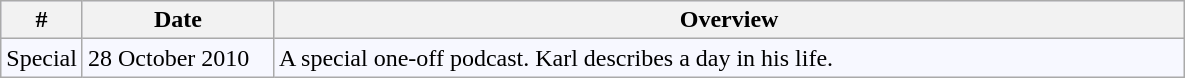<table class="wikitable" style="border:1px; background-color:#f7f8ff" align=center cellpadding="7">
<tr align="center" bgcolor="#e6e9ff">
<th width="25">#</th>
<th width="120">Date</th>
<th width="600">Overview</th>
</tr>
<tr>
<td>Special</td>
<td>28 October 2010</td>
<td>A special one-off podcast. Karl describes a day in his life.</td>
</tr>
</table>
